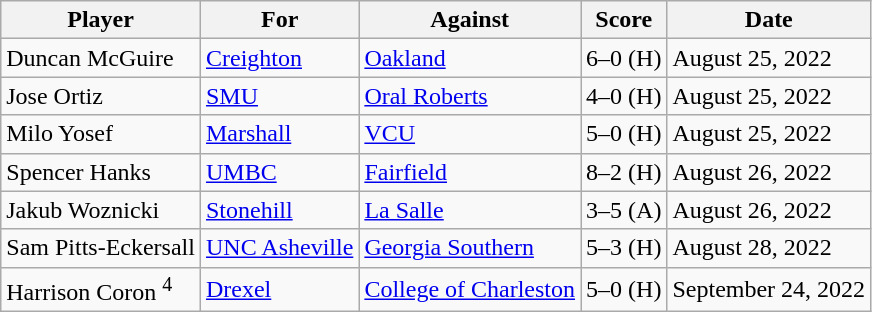<table class="wikitable">
<tr>
<th>Player</th>
<th>For</th>
<th>Against</th>
<th>Score</th>
<th>Date</th>
</tr>
<tr>
<td> Duncan McGuire</td>
<td><a href='#'>Creighton</a></td>
<td><a href='#'>Oakland</a></td>
<td>6–0 (H)</td>
<td>August 25, 2022</td>
</tr>
<tr>
<td> Jose Ortiz</td>
<td><a href='#'>SMU</a></td>
<td><a href='#'>Oral Roberts</a></td>
<td>4–0 (H)</td>
<td>August 25, 2022</td>
</tr>
<tr>
<td> Milo Yosef</td>
<td><a href='#'>Marshall</a></td>
<td><a href='#'>VCU</a></td>
<td>5–0 (H)</td>
<td>August 25, 2022</td>
</tr>
<tr>
<td> Spencer Hanks</td>
<td><a href='#'>UMBC</a></td>
<td><a href='#'>Fairfield</a></td>
<td>8–2 (H)</td>
<td>August 26, 2022</td>
</tr>
<tr>
<td> Jakub Woznicki</td>
<td><a href='#'>Stonehill</a></td>
<td><a href='#'>La Salle</a></td>
<td>3–5 (A)</td>
<td>August 26, 2022</td>
</tr>
<tr>
<td> Sam Pitts-Eckersall</td>
<td><a href='#'>UNC Asheville</a></td>
<td><a href='#'>Georgia Southern</a></td>
<td>5–3 (H)</td>
<td>August 28, 2022</td>
</tr>
<tr>
<td> Harrison Coron <sup>4</sup></td>
<td><a href='#'>Drexel</a></td>
<td><a href='#'>College of Charleston</a></td>
<td>5–0 (H)</td>
<td>September 24, 2022</td>
</tr>
</table>
